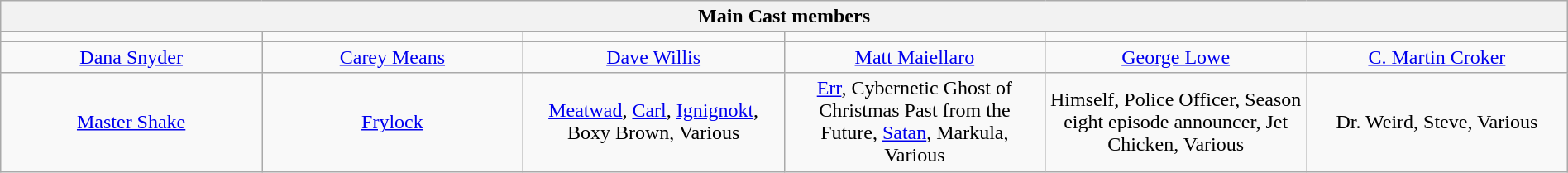<table class="wikitable plainrowheaders" style="width:100%; margin-right:0;">
<tr>
<th colspan=6>Main Cast members</th>
</tr>
<tr>
<td align=center></td>
<td align=center></td>
<td align=center></td>
<td align=center></td>
<td align=center></td>
<td align=center></td>
</tr>
<tr style="text-align:center;">
<td style="width:16%;"><a href='#'>Dana Snyder</a></td>
<td style="width:16%;"><a href='#'>Carey Means</a></td>
<td style="width:16%;"><a href='#'>Dave Willis</a></td>
<td style="width:16%;"><a href='#'>Matt Maiellaro</a></td>
<td style="width:16%;"><a href='#'>George Lowe</a></td>
<td style="width:16%;"><a href='#'>C. Martin Croker</a></td>
</tr>
<tr style="text-align:center;">
<td style="width:16%;"><a href='#'>Master Shake</a></td>
<td style="width:16%;"><a href='#'>Frylock</a></td>
<td style="width:16%;"><a href='#'>Meatwad</a>, <a href='#'>Carl</a>, <a href='#'>Ignignokt</a>, Boxy Brown, Various</td>
<td style="width:16%;"><a href='#'>Err</a>, Cybernetic Ghost of Christmas Past from the Future, <a href='#'>Satan</a>, Markula, Various</td>
<td style="width:16%;">Himself, Police Officer, Season eight episode announcer, Jet Chicken, Various</td>
<td style="width:16%;">Dr. Weird, Steve, Various</td>
</tr>
</table>
